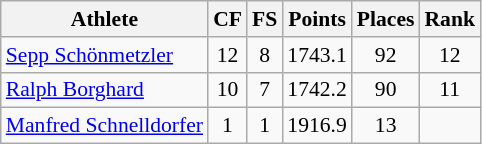<table class="wikitable" border="1" style="font-size:90%">
<tr>
<th>Athlete</th>
<th>CF</th>
<th>FS</th>
<th>Points</th>
<th>Places</th>
<th>Rank</th>
</tr>
<tr align=center>
<td align=left><a href='#'>Sepp Schönmetzler</a></td>
<td>12</td>
<td>8</td>
<td>1743.1</td>
<td>92</td>
<td>12</td>
</tr>
<tr align=center>
<td align=left><a href='#'>Ralph Borghard</a></td>
<td>10</td>
<td>7</td>
<td>1742.2</td>
<td>90</td>
<td>11</td>
</tr>
<tr align=center>
<td align=left><a href='#'>Manfred Schnelldorfer</a></td>
<td>1</td>
<td>1</td>
<td>1916.9</td>
<td>13</td>
<td></td>
</tr>
</table>
